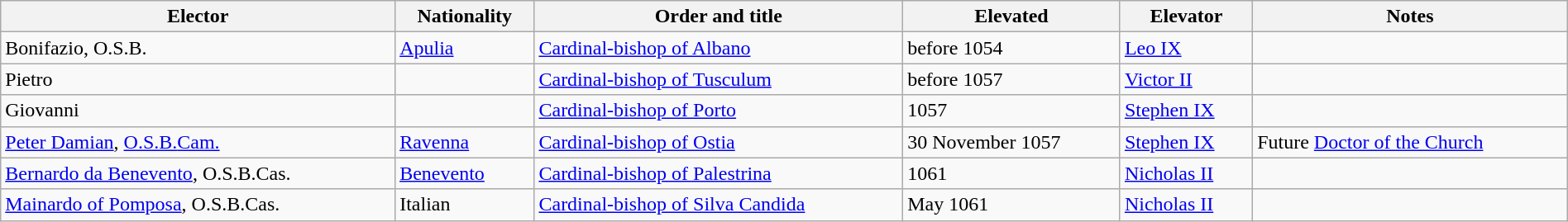<table class="wikitable sortable" style="width:100%">
<tr>
<th width="*">Elector</th>
<th width="*">Nationality</th>
<th width="*">Order and title</th>
<th width="*">Elevated</th>
<th width="*">Elevator</th>
<th width="*">Notes</th>
</tr>
<tr valign="top">
<td>Bonifazio, O.S.B.</td>
<td><a href='#'>Apulia</a></td>
<td><a href='#'>Cardinal-bishop of Albano</a></td>
<td>before 1054</td>
<td><a href='#'>Leo IX</a></td>
<td></td>
</tr>
<tr valign="top">
<td>Pietro</td>
<td></td>
<td><a href='#'>Cardinal-bishop of Tusculum</a></td>
<td>before 1057</td>
<td><a href='#'>Victor II</a></td>
<td></td>
</tr>
<tr valign="top">
<td>Giovanni</td>
<td></td>
<td><a href='#'>Cardinal-bishop of Porto</a></td>
<td>1057</td>
<td><a href='#'>Stephen IX</a></td>
<td></td>
</tr>
<tr valign="top">
<td><a href='#'>Peter Damian</a>, <a href='#'>O.S.B.</a><a href='#'>Cam.</a></td>
<td><a href='#'>Ravenna</a></td>
<td><a href='#'>Cardinal-bishop of Ostia</a></td>
<td>30 November 1057</td>
<td><a href='#'>Stephen IX</a></td>
<td>Future <a href='#'>Doctor of the Church</a></td>
</tr>
<tr valign="top">
<td><a href='#'>Bernardo da Benevento</a>, O.S.B.Cas.</td>
<td><a href='#'>Benevento</a></td>
<td><a href='#'>Cardinal-bishop of Palestrina</a></td>
<td>1061</td>
<td><a href='#'>Nicholas II</a></td>
<td></td>
</tr>
<tr valign="top">
<td><a href='#'>Mainardo of Pomposa</a>, O.S.B.Cas.</td>
<td>Italian</td>
<td><a href='#'>Cardinal-bishop of Silva Candida</a></td>
<td>May 1061</td>
<td><a href='#'>Nicholas II</a></td>
<td></td>
</tr>
</table>
